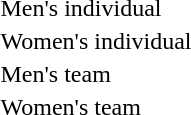<table>
<tr>
<td>Men's individual</td>
<td></td>
<td></td>
<td></td>
</tr>
<tr>
<td>Women's individual</td>
<td></td>
<td></td>
<td></td>
</tr>
<tr>
<td>Men's team</td>
<td></td>
<td></td>
<td></td>
</tr>
<tr>
<td>Women's team</td>
<td></td>
<td></td>
<td></td>
</tr>
<tr>
</tr>
</table>
